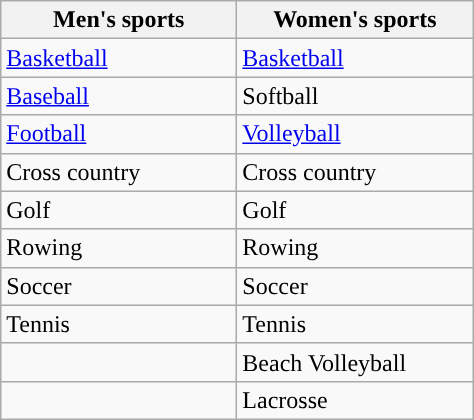<table class="wikitable">
<tr>
<th width=150px>Men's sports</th>
<th width=150px>Women's sports</th>
</tr>
<tr>
<td><a href='#'>Basketball</a></td>
<td><a href='#'>Basketball</a></td>
</tr>
<tr>
<td><a href='#'>Baseball</a></td>
<td>Softball</td>
</tr>
<tr>
<td><a href='#'>Football</a></td>
<td><a href='#'>Volleyball</a></td>
</tr>
<tr>
<td>Cross country</td>
<td>Cross country</td>
</tr>
<tr>
<td>Golf</td>
<td>Golf</td>
</tr>
<tr>
<td>Rowing</td>
<td>Rowing</td>
</tr>
<tr>
<td>Soccer</td>
<td>Soccer</td>
</tr>
<tr>
<td>Tennis</td>
<td>Tennis</td>
</tr>
<tr>
<td></td>
<td>Beach Volleyball</td>
</tr>
<tr>
<td></td>
<td>Lacrosse</td>
</tr>
</table>
